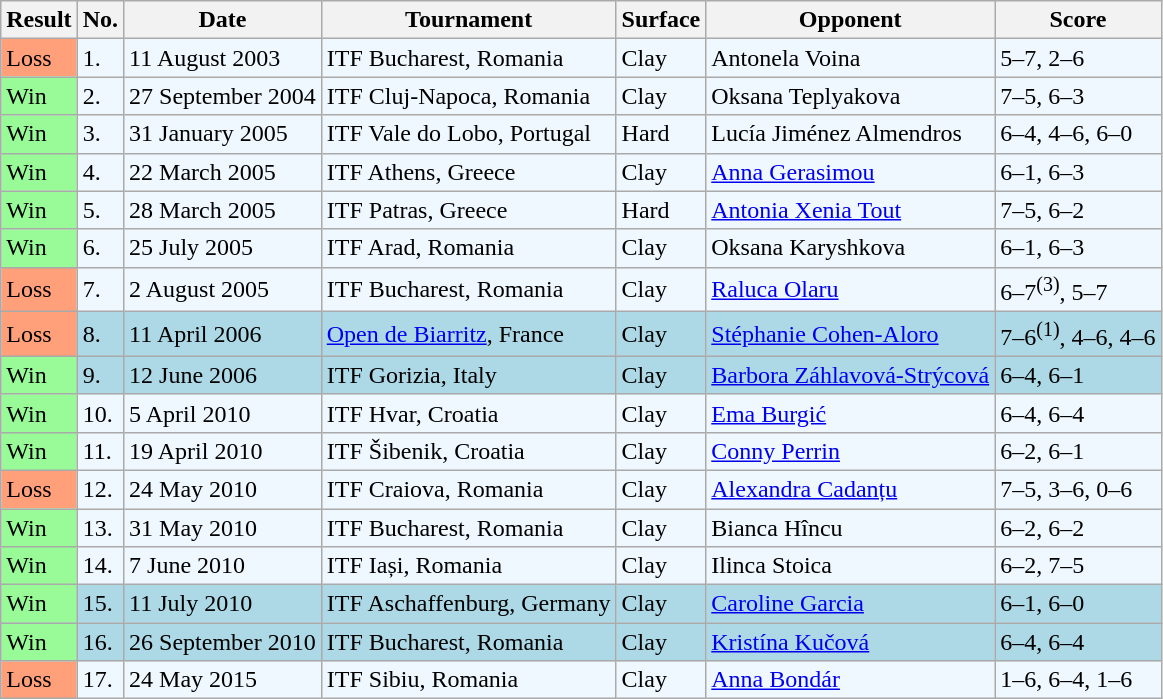<table class="sortable wikitable">
<tr>
<th>Result</th>
<th>No.</th>
<th>Date</th>
<th>Tournament</th>
<th>Surface</th>
<th>Opponent</th>
<th class="unsortable">Score</th>
</tr>
<tr bgcolor="#f0f8ff">
<td style="background:#ffa07a;">Loss</td>
<td>1.</td>
<td>11 August 2003</td>
<td>ITF Bucharest, Romania</td>
<td>Clay</td>
<td> Antonela Voina</td>
<td>5–7, 2–6</td>
</tr>
<tr bgcolor="#f0f8ff">
<td style="background:#98fb98;">Win</td>
<td>2.</td>
<td>27 September 2004</td>
<td>ITF Cluj-Napoca, Romania</td>
<td>Clay</td>
<td> Oksana Teplyakova</td>
<td>7–5, 6–3</td>
</tr>
<tr bgcolor="#f0f8ff">
<td style="background:#98fb98;">Win</td>
<td>3.</td>
<td>31 January 2005</td>
<td>ITF Vale do Lobo, Portugal</td>
<td>Hard</td>
<td> Lucía Jiménez Almendros</td>
<td>6–4, 4–6, 6–0</td>
</tr>
<tr bgcolor="#f0f8ff">
<td style="background:#98fb98;">Win</td>
<td>4.</td>
<td>22 March 2005</td>
<td>ITF Athens, Greece</td>
<td>Clay</td>
<td> <a href='#'>Anna Gerasimou</a></td>
<td>6–1, 6–3</td>
</tr>
<tr bgcolor="#f0f8ff">
<td style="background:#98fb98;">Win</td>
<td>5.</td>
<td>28 March 2005</td>
<td>ITF Patras, Greece</td>
<td>Hard</td>
<td> <a href='#'>Antonia Xenia Tout</a></td>
<td>7–5, 6–2</td>
</tr>
<tr bgcolor="#f0f8ff">
<td style="background:#98fb98;">Win</td>
<td>6.</td>
<td>25 July 2005</td>
<td>ITF Arad, Romania</td>
<td>Clay</td>
<td> Oksana Karyshkova</td>
<td>6–1, 6–3</td>
</tr>
<tr bgcolor="#f0f8ff">
<td style="background:#ffa07a;">Loss</td>
<td>7.</td>
<td>2 August 2005</td>
<td>ITF Bucharest, Romania</td>
<td>Clay</td>
<td> <a href='#'>Raluca Olaru</a></td>
<td>6–7<sup>(3)</sup>, 5–7</td>
</tr>
<tr bgcolor="lightblue">
<td style="background:#ffa07a;">Loss</td>
<td>8.</td>
<td>11 April 2006</td>
<td><a href='#'>Open de Biarritz</a>, France</td>
<td>Clay</td>
<td> <a href='#'>Stéphanie Cohen-Aloro</a></td>
<td>7–6<sup>(1)</sup>, 4–6, 4–6</td>
</tr>
<tr bgcolor="lightblue">
<td style="background:#98fb98;">Win</td>
<td>9.</td>
<td>12 June 2006</td>
<td>ITF Gorizia, Italy</td>
<td>Clay</td>
<td> <a href='#'>Barbora Záhlavová-Strýcová</a></td>
<td>6–4, 6–1</td>
</tr>
<tr bgcolor="#f0f8ff">
<td style="background:#98fb98;">Win</td>
<td>10.</td>
<td>5 April 2010</td>
<td>ITF Hvar, Croatia</td>
<td>Clay</td>
<td> <a href='#'>Ema Burgić</a></td>
<td>6–4, 6–4</td>
</tr>
<tr bgcolor="#f0f8ff">
<td style="background:#98fb98;">Win</td>
<td>11.</td>
<td>19 April 2010</td>
<td>ITF Šibenik, Croatia</td>
<td>Clay</td>
<td> <a href='#'>Conny Perrin</a></td>
<td>6–2, 6–1</td>
</tr>
<tr bgcolor="#f0f8ff">
<td style="background:#ffa07a;">Loss</td>
<td>12.</td>
<td>24 May 2010</td>
<td>ITF Craiova, Romania</td>
<td>Clay</td>
<td> <a href='#'>Alexandra Cadanțu</a></td>
<td>7–5, 3–6, 0–6</td>
</tr>
<tr bgcolor="#f0f8ff">
<td style="background:#98fb98;">Win</td>
<td>13.</td>
<td>31 May 2010</td>
<td>ITF Bucharest, Romania</td>
<td>Clay</td>
<td> Bianca Hîncu</td>
<td>6–2, 6–2</td>
</tr>
<tr bgcolor="#f0f8ff">
<td style="background:#98fb98;">Win</td>
<td>14.</td>
<td>7 June 2010</td>
<td>ITF Iași, Romania</td>
<td>Clay</td>
<td> Ilinca Stoica</td>
<td>6–2, 7–5</td>
</tr>
<tr bgcolor="lightblue">
<td style="background:#98fb98;">Win</td>
<td>15.</td>
<td>11 July 2010</td>
<td>ITF Aschaffenburg, Germany</td>
<td>Clay</td>
<td> <a href='#'>Caroline Garcia</a></td>
<td>6–1, 6–0</td>
</tr>
<tr bgcolor="lightblue">
<td style="background:#98fb98;">Win</td>
<td>16.</td>
<td>26 September 2010</td>
<td>ITF Bucharest, Romania</td>
<td>Clay</td>
<td> <a href='#'>Kristína Kučová</a></td>
<td>6–4, 6–4</td>
</tr>
<tr bgcolor="#f0f8ff">
<td style="background:#ffa07a;">Loss</td>
<td>17.</td>
<td>24 May 2015</td>
<td>ITF Sibiu, Romania</td>
<td>Clay</td>
<td> <a href='#'>Anna Bondár</a></td>
<td>1–6, 6–4, 1–6</td>
</tr>
</table>
